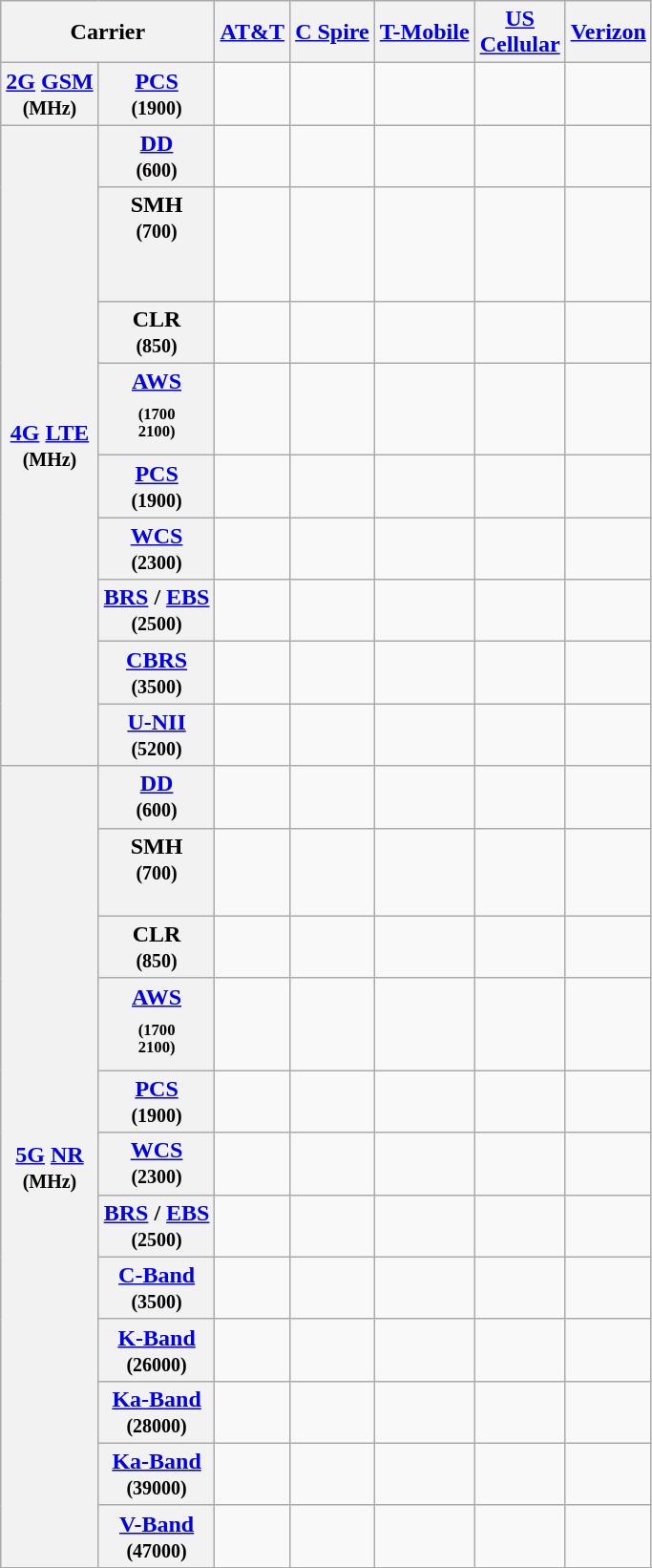<table class="wikitable sticky-header">
<tr>
<th colspan="2">Carrier</th>
<th><a href='#'>AT&T</a></th>
<th><a href='#'>C Spire</a></th>
<th><a href='#'>T-Mobile</a></th>
<th><a href='#'>US<br>Cellular</a></th>
<th><a href='#'>Verizon</a></th>
</tr>
<tr>
<th rowspan="1"><a href='#'>2G</a> <a href='#'>GSM</a><br><small>(MHz)</small></th>
<th><a href='#'>PCS</a><br><small>(1900)</small></th>
<td></td>
<td></td>
<td></td>
<td></td>
<td></td>
</tr>
<tr>
<th rowspan="9"><a href='#'>4G</a> <a href='#'>LTE</a><br><small>(MHz)</small></th>
<th><a href='#'>DD</a><br><small>(600)</small><br></th>
<td></td>
<td></td>
<td></td>
<td></td>
<td></td>
</tr>
<tr>
<th>SMH<br><small>(700)</small><br><br><br></th>
<td></td>
<td></td>
<td></td>
<td></td>
<td></td>
</tr>
<tr>
<th>CLR<br><small>(850)</small><br></th>
<td></td>
<td></td>
<td></td>
<td></td>
<td></td>
</tr>
<tr>
<th><a href='#'>AWS</a><br><small><sub>(1700</sub><br><sup>2100)</sup></small><br></th>
<td></td>
<td></td>
<td></td>
<td></td>
<td></td>
</tr>
<tr>
<th><a href='#'>PCS</a><br><small>(1900)</small><br></th>
<td></td>
<td></td>
<td></td>
<td></td>
<td></td>
</tr>
<tr>
<th><a href='#'>WCS</a><br><small>(2300)</small><br></th>
<td></td>
<td></td>
<td></td>
<td></td>
<td></td>
</tr>
<tr>
<th><a href='#'>BRS</a> / <a href='#'>EBS</a><br><small>(2500)</small><br></th>
<td></td>
<td></td>
<td></td>
<td></td>
<td></td>
</tr>
<tr>
<th><a href='#'>CBRS</a><br><small>(3500)</small><br></th>
<td></td>
<td></td>
<td></td>
<td></td>
<td></td>
</tr>
<tr>
<th><a href='#'>U-NII</a><br><small>(5200)</small><br></th>
<td></td>
<td></td>
<td></td>
<td></td>
<td></td>
</tr>
<tr>
<th rowspan="12"><a href='#'>5G</a> <a href='#'>NR</a><br><small>(MHz)</small></th>
<th><a href='#'>DD</a><br><small>(600)</small><br></th>
<td></td>
<td></td>
<td></td>
<td></td>
<td></td>
</tr>
<tr>
<th>SMH<br><small>(700)</small><br><br></th>
<td></td>
<td></td>
<td></td>
<td></td>
<td></td>
</tr>
<tr>
<th>CLR<br><small>(850)</small><br></th>
<td></td>
<td></td>
<td></td>
<td></td>
<td></td>
</tr>
<tr>
<th><a href='#'>AWS</a><br><small><sub>(1700</sub><br><sup>2100)</sup></small><br></th>
<td></td>
<td></td>
<td></td>
<td></td>
<td></td>
</tr>
<tr>
<th><a href='#'>PCS</a><br><small>(1900)</small><br></th>
<td></td>
<td></td>
<td></td>
<td></td>
<td></td>
</tr>
<tr>
<th><a href='#'>WCS</a><br><small>(2300)</small><br></th>
<td></td>
<td></td>
<td></td>
<td></td>
<td></td>
</tr>
<tr>
<th><a href='#'>BRS</a> / <a href='#'>EBS</a><br><small>(2500)</small><br></th>
<td></td>
<td></td>
<td></td>
<td></td>
<td></td>
</tr>
<tr>
<th><a href='#'>C-Band</a><br><small>(3500)</small><br></th>
<td></td>
<td></td>
<td></td>
<td></td>
<td></td>
</tr>
<tr>
<th><a href='#'>K-Band</a><br><small>(26000)</small><br></th>
<td></td>
<td></td>
<td></td>
<td></td>
<td></td>
</tr>
<tr>
<th><a href='#'>Ka-Band</a><br><small>(28000)</small><br></th>
<td></td>
<td></td>
<td></td>
<td></td>
<td></td>
</tr>
<tr>
<th><a href='#'>Ka-Band</a><br><small>(39000)</small><br></th>
<td></td>
<td></td>
<td></td>
<td></td>
<td></td>
</tr>
<tr>
<th><a href='#'>V-Band</a><br><small>(47000)</small><br></th>
<td></td>
<td></td>
<td></td>
<td></td>
<td></td>
</tr>
</table>
